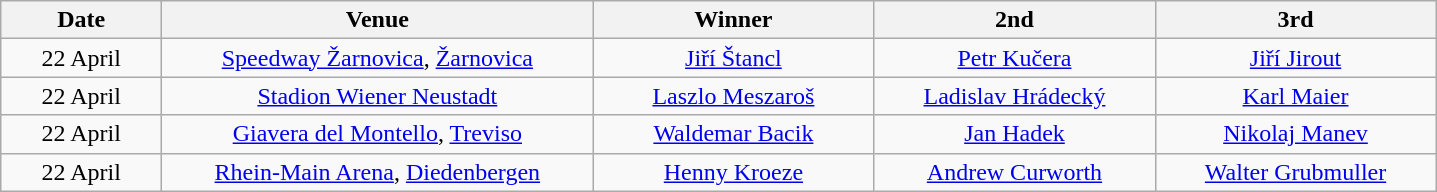<table class="wikitable" style="text-align:center">
<tr>
<th width=100>Date</th>
<th width=280>Venue</th>
<th width=180>Winner</th>
<th width=180>2nd</th>
<th width=180>3rd</th>
</tr>
<tr>
<td align=center>22 April</td>
<td> <a href='#'>Speedway Žarnovica</a>, <a href='#'>Žarnovica</a></td>
<td> <a href='#'>Jiří Štancl</a></td>
<td> <a href='#'>Petr Kučera</a></td>
<td> <a href='#'>Jiří Jirout</a></td>
</tr>
<tr>
<td align=center>22 April</td>
<td> <a href='#'>Stadion Wiener Neustadt</a></td>
<td> <a href='#'>Laszlo Meszaroš</a></td>
<td> <a href='#'>Ladislav Hrádecký</a></td>
<td> <a href='#'>Karl Maier</a></td>
</tr>
<tr>
<td align=center>22 April</td>
<td> <a href='#'>Giavera del Montello</a>, <a href='#'>Treviso</a></td>
<td> <a href='#'>Waldemar Bacik</a></td>
<td> <a href='#'>Jan Hadek</a></td>
<td> <a href='#'>Nikolaj Manev</a></td>
</tr>
<tr>
<td align=center>22 April</td>
<td> <a href='#'>Rhein-Main Arena</a>, <a href='#'>Diedenbergen</a></td>
<td> <a href='#'>Henny Kroeze</a></td>
<td> <a href='#'>Andrew Curworth</a></td>
<td> <a href='#'>Walter Grubmuller</a></td>
</tr>
</table>
